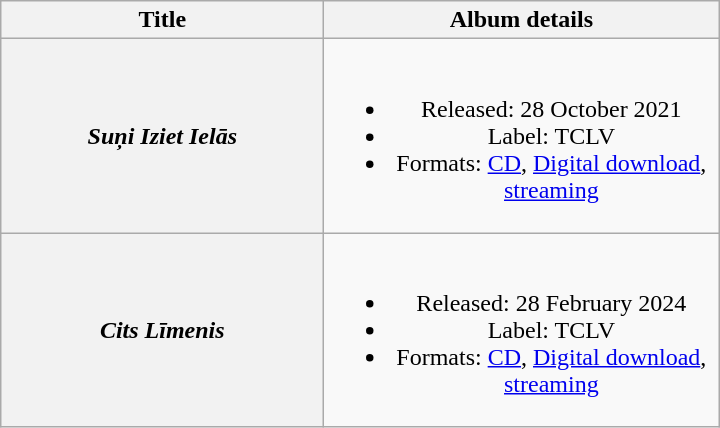<table class="wikitable plainrowheaders" style="text-align:center;">
<tr>
<th scope="col" style="width:13em;">Title</th>
<th scope="col" style="width:16em;">Album details</th>
</tr>
<tr>
<th scope="row"><em>Suņi Iziet Ielās</em></th>
<td><br><ul><li>Released: 28 October 2021</li><li>Label: TCLV</li><li>Formats: <a href='#'>CD</a>, <a href='#'>Digital download</a>, <a href='#'>streaming</a></li></ul></td>
</tr>
<tr>
<th scope="row"><em>Cits Līmenis</em></th>
<td><br><ul><li>Released: 28 February 2024</li><li>Label: TCLV</li><li>Formats: <a href='#'>CD</a>, <a href='#'>Digital download</a>, <a href='#'>streaming</a></li></ul></td>
</tr>
</table>
